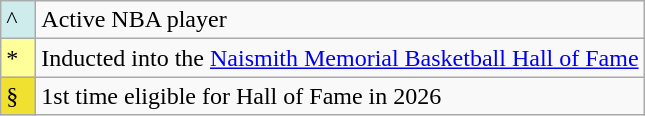<table class="wikitable">
<tr>
<td style="background:#CFECEC; width:1em">^</td>
<td>Active NBA player</td>
</tr>
<tr>
<td style="background:#FFFF99; width:1em">*</td>
<td>Inducted into the <a href='#'>Naismith Memorial Basketball Hall of Fame</a></td>
</tr>
<tr>
<td style="background:#F0E130; width:1em">§</td>
<td>1st time eligible for Hall of Fame in 2026</td>
</tr>
</table>
